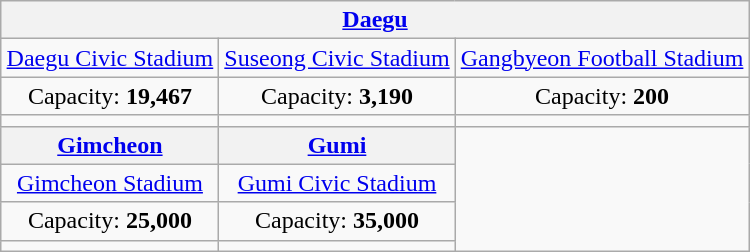<table class="wikitable" style="text-align:center;margin:1em auto;">
<tr>
<th colspan=3><a href='#'>Daegu</a></th>
</tr>
<tr>
<td><a href='#'>Daegu Civic Stadium</a></td>
<td><a href='#'>Suseong Civic Stadium</a></td>
<td><a href='#'>Gangbyeon Football Stadium</a></td>
</tr>
<tr>
<td>Capacity: <strong>19,467</strong></td>
<td>Capacity: <strong>3,190</strong></td>
<td>Capacity: <strong>200</strong></td>
</tr>
<tr>
<td></td>
<td></td>
<td></td>
</tr>
<tr>
<th><a href='#'>Gimcheon</a></th>
<th><a href='#'>Gumi</a></th>
</tr>
<tr>
<td><a href='#'>Gimcheon Stadium</a></td>
<td><a href='#'>Gumi Civic Stadium</a></td>
</tr>
<tr>
<td>Capacity: <strong>25,000</strong></td>
<td>Capacity: <strong>35,000</strong></td>
</tr>
<tr>
<td></td>
<td></td>
</tr>
</table>
